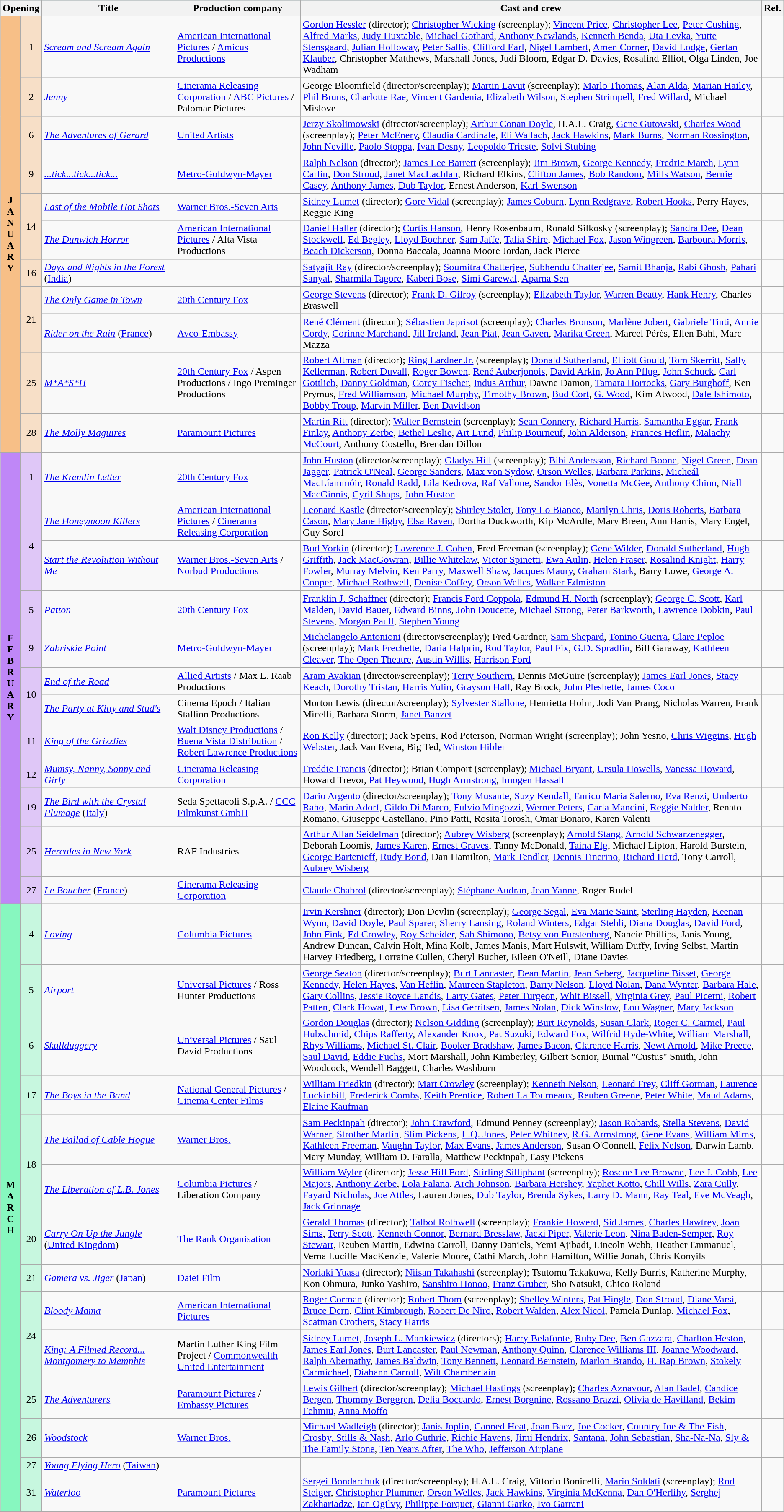<table class="wikitable sortable">
<tr style="background:#b0e0e6; text-align:center;">
<th colspan="2">Opening</th>
<th style="width:17%;">Title</th>
<th style="width:16%;">Production company</th>
<th>Cast and crew</th>
<th class="unsortable">Ref.</th>
</tr>
<tr>
<th rowspan="11" style="text-align:center; background:#f7bf87;"><strong>J<br>A<br>N<br>U<br>A<br>R<br>Y</strong></th>
<td style="text-align:center; background:#f7dfc7;">1</td>
<td><em><a href='#'>Scream and Scream Again</a></em></td>
<td><a href='#'>American International Pictures</a> / <a href='#'>Amicus Productions</a></td>
<td><a href='#'>Gordon Hessler</a> (director); <a href='#'>Christopher Wicking</a> (screenplay); <a href='#'>Vincent Price</a>, <a href='#'>Christopher Lee</a>, <a href='#'>Peter Cushing</a>, <a href='#'>Alfred Marks</a>, <a href='#'>Judy Huxtable</a>, <a href='#'>Michael Gothard</a>, <a href='#'>Anthony Newlands</a>, <a href='#'>Kenneth Benda</a>, <a href='#'>Uta Levka</a>, <a href='#'>Yutte Stensgaard</a>, <a href='#'>Julian Holloway</a>, <a href='#'>Peter Sallis</a>, <a href='#'>Clifford Earl</a>, <a href='#'>Nigel Lambert</a>, <a href='#'>Amen Corner</a>, <a href='#'>David Lodge</a>, <a href='#'>Gertan Klauber</a>, Christopher Matthews, Marshall Jones, Judi Bloom, Edgar D. Davies, Rosalind Elliot, Olga Linden, Joe Wadham</td>
<td></td>
</tr>
<tr>
<td style="text-align:center; background:#f7dfc7;">2</td>
<td><em><a href='#'>Jenny</a></em></td>
<td><a href='#'>Cinerama Releasing Corporation</a> / <a href='#'>ABC Pictures</a> / Palomar Pictures</td>
<td>George Bloomfield (director/screenplay); <a href='#'>Martin Lavut</a> (screenplay); <a href='#'>Marlo Thomas</a>, <a href='#'>Alan Alda</a>, <a href='#'>Marian Hailey</a>, <a href='#'>Phil Bruns</a>, <a href='#'>Charlotte Rae</a>, <a href='#'>Vincent Gardenia</a>, <a href='#'>Elizabeth Wilson</a>, <a href='#'>Stephen Strimpell</a>, <a href='#'>Fred Willard</a>, Michael Mislove</td>
<td></td>
</tr>
<tr>
<td style="text-align:center; background:#f7dfc7;">6</td>
<td><em><a href='#'>The Adventures of Gerard</a></em></td>
<td><a href='#'>United Artists</a></td>
<td><a href='#'>Jerzy Skolimowski</a> (director/screenplay); <a href='#'>Arthur Conan Doyle</a>, H.A.L. Craig, <a href='#'>Gene Gutowski</a>, <a href='#'>Charles Wood</a> (screenplay); <a href='#'>Peter McEnery</a>, <a href='#'>Claudia Cardinale</a>, <a href='#'>Eli Wallach</a>, <a href='#'>Jack Hawkins</a>, <a href='#'>Mark Burns</a>, <a href='#'>Norman Rossington</a>, <a href='#'>John Neville</a>, <a href='#'>Paolo Stoppa</a>, <a href='#'>Ivan Desny</a>, <a href='#'>Leopoldo Trieste</a>, <a href='#'>Solvi Stubing</a></td>
<td></td>
</tr>
<tr>
<td style="text-align:center; background:#f7dfc7;">9</td>
<td><em><a href='#'>...tick...tick...tick...</a></em></td>
<td><a href='#'>Metro-Goldwyn-Mayer</a></td>
<td><a href='#'>Ralph Nelson</a> (director); <a href='#'>James Lee Barrett</a> (screenplay); <a href='#'>Jim Brown</a>, <a href='#'>George Kennedy</a>, <a href='#'>Fredric March</a>, <a href='#'>Lynn Carlin</a>, <a href='#'>Don Stroud</a>, <a href='#'>Janet MacLachlan</a>, Richard Elkins, <a href='#'>Clifton James</a>, <a href='#'>Bob Random</a>, <a href='#'>Mills Watson</a>, <a href='#'>Bernie Casey</a>, <a href='#'>Anthony James</a>, <a href='#'>Dub Taylor</a>, Ernest Anderson, <a href='#'>Karl Swenson</a></td>
<td></td>
</tr>
<tr>
<td rowspan="2" style="text-align:center; background:#f7dfc7;">14</td>
<td><em><a href='#'>Last of the Mobile Hot Shots</a></em></td>
<td><a href='#'>Warner Bros.-Seven Arts</a></td>
<td><a href='#'>Sidney Lumet</a> (director); <a href='#'>Gore Vidal</a> (screenplay); <a href='#'>James Coburn</a>, <a href='#'>Lynn Redgrave</a>, <a href='#'>Robert Hooks</a>, Perry Hayes, Reggie King</td>
<td></td>
</tr>
<tr>
<td><em><a href='#'>The Dunwich Horror</a></em></td>
<td><a href='#'>American International Pictures</a> / Alta Vista Productions</td>
<td><a href='#'>Daniel Haller</a> (director); <a href='#'>Curtis Hanson</a>, Henry Rosenbaum, Ronald Silkosky (screenplay); <a href='#'>Sandra Dee</a>, <a href='#'>Dean Stockwell</a>, <a href='#'>Ed Begley</a>, <a href='#'>Lloyd Bochner</a>, <a href='#'>Sam Jaffe</a>, <a href='#'>Talia Shire</a>, <a href='#'>Michael Fox</a>, <a href='#'>Jason Wingreen</a>, <a href='#'>Barboura Morris</a>, <a href='#'>Beach Dickerson</a>, Donna Baccala, Joanna Moore Jordan, Jack Pierce</td>
<td></td>
</tr>
<tr>
<td style="text-align:center; background:#f7dfc7;">16</td>
<td><em><a href='#'>Days and Nights in the Forest</a></em> (<a href='#'>India</a>)</td>
<td></td>
<td><a href='#'>Satyajit Ray</a> (director/screenplay); <a href='#'>Soumitra Chatterjee</a>, <a href='#'>Subhendu Chatterjee</a>, <a href='#'>Samit Bhanja</a>, <a href='#'>Rabi Ghosh</a>, <a href='#'>Pahari Sanyal</a>, <a href='#'>Sharmila Tagore</a>, <a href='#'>Kaberi Bose</a>, <a href='#'>Simi Garewal</a>, <a href='#'>Aparna Sen</a></td>
<td></td>
</tr>
<tr>
<td rowspan="2" style="text-align:center; background:#f7dfc7;">21</td>
<td><em><a href='#'>The Only Game in Town</a></em></td>
<td><a href='#'>20th Century Fox</a></td>
<td><a href='#'>George Stevens</a> (director); <a href='#'>Frank D. Gilroy</a> (screenplay); <a href='#'>Elizabeth Taylor</a>, <a href='#'>Warren Beatty</a>, <a href='#'>Hank Henry</a>, Charles Braswell</td>
<td></td>
</tr>
<tr>
<td><em><a href='#'>Rider on the Rain</a></em> (<a href='#'>France</a>)</td>
<td><a href='#'>Avco-Embassy</a></td>
<td><a href='#'>René Clément</a> (director); <a href='#'>Sébastien Japrisot</a> (screenplay); <a href='#'>Charles Bronson</a>, <a href='#'>Marlène Jobert</a>, <a href='#'>Gabriele Tinti</a>, <a href='#'>Annie Cordy</a>, <a href='#'>Corinne Marchand</a>, <a href='#'>Jill Ireland</a>, <a href='#'>Jean Piat</a>, <a href='#'>Jean Gaven</a>, <a href='#'>Marika Green</a>, Marcel Pérès, Ellen Bahl, Marc Mazza</td>
<td></td>
</tr>
<tr>
<td style="text-align:center; background:#f7dfc7;">25</td>
<td><em><a href='#'>M*A*S*H</a></em></td>
<td><a href='#'>20th Century Fox</a> / Aspen Productions / Ingo Preminger Productions</td>
<td><a href='#'>Robert Altman</a> (director); <a href='#'>Ring Lardner Jr.</a> (screenplay); <a href='#'>Donald Sutherland</a>, <a href='#'>Elliott Gould</a>, <a href='#'>Tom Skerritt</a>, <a href='#'>Sally Kellerman</a>, <a href='#'>Robert Duvall</a>, <a href='#'>Roger Bowen</a>, <a href='#'>René Auberjonois</a>, <a href='#'>David Arkin</a>, <a href='#'>Jo Ann Pflug</a>, <a href='#'>John Schuck</a>, <a href='#'>Carl Gottlieb</a>, <a href='#'>Danny Goldman</a>, <a href='#'>Corey Fischer</a>, <a href='#'>Indus Arthur</a>, Dawne Damon, <a href='#'>Tamara Horrocks</a>, <a href='#'>Gary Burghoff</a>, Ken Prymus, <a href='#'>Fred Williamson</a>, <a href='#'>Michael Murphy</a>, <a href='#'>Timothy Brown</a>, <a href='#'>Bud Cort</a>, <a href='#'>G. Wood</a>, Kim Atwood, <a href='#'>Dale Ishimoto</a>, <a href='#'>Bobby Troup</a>, <a href='#'>Marvin Miller</a>, <a href='#'>Ben Davidson</a></td>
<td></td>
</tr>
<tr>
<td style="text-align:center; background:#f7dfc7;">28</td>
<td><em><a href='#'>The Molly Maguires</a></em></td>
<td><a href='#'>Paramount Pictures</a></td>
<td><a href='#'>Martin Ritt</a> (director); <a href='#'>Walter Bernstein</a> (screenplay); <a href='#'>Sean Connery</a>, <a href='#'>Richard Harris</a>, <a href='#'>Samantha Eggar</a>, <a href='#'>Frank Finlay</a>, <a href='#'>Anthony Zerbe</a>, <a href='#'>Bethel Leslie</a>, <a href='#'>Art Lund</a>, <a href='#'>Philip Bourneuf</a>, <a href='#'>John Alderson</a>, <a href='#'>Frances Heflin</a>, <a href='#'>Malachy McCourt</a>, Anthony Costello, Brendan Dillon</td>
<td></td>
</tr>
<tr>
<th rowspan="12" style="text-align:center; background:#bf87f7;"><strong>F<br>E<br>B<br>R<br>U<br>A<br>R<br>Y</strong></th>
<td style="text-align:center; background:#dfc7f7;">1</td>
<td><em><a href='#'>The Kremlin Letter</a></em></td>
<td><a href='#'>20th Century Fox</a></td>
<td><a href='#'>John Huston</a> (director/screenplay); <a href='#'>Gladys Hill</a> (screenplay); <a href='#'>Bibi Andersson</a>, <a href='#'>Richard Boone</a>, <a href='#'>Nigel Green</a>, <a href='#'>Dean Jagger</a>, <a href='#'>Patrick O'Neal</a>, <a href='#'>George Sanders</a>, <a href='#'>Max von Sydow</a>, <a href='#'>Orson Welles</a>, <a href='#'>Barbara Parkins</a>, <a href='#'>Micheál MacLíammóir</a>, <a href='#'>Ronald Radd</a>, <a href='#'>Lila Kedrova</a>, <a href='#'>Raf Vallone</a>, <a href='#'>Sandor Elès</a>, <a href='#'>Vonetta McGee</a>, <a href='#'>Anthony Chinn</a>, <a href='#'>Niall MacGinnis</a>, <a href='#'>Cyril Shaps</a>, <a href='#'>John Huston</a></td>
<td></td>
</tr>
<tr>
<td rowspan="2" style="text-align:center; background:#dfc7f7;">4</td>
<td><em><a href='#'>The Honeymoon Killers</a></em></td>
<td><a href='#'>American International Pictures</a> / <a href='#'>Cinerama Releasing Corporation</a></td>
<td><a href='#'>Leonard Kastle</a> (director/screenplay); <a href='#'>Shirley Stoler</a>, <a href='#'>Tony Lo Bianco</a>, <a href='#'>Marilyn Chris</a>, <a href='#'>Doris Roberts</a>, <a href='#'>Barbara Cason</a>, <a href='#'>Mary Jane Higby</a>, <a href='#'>Elsa Raven</a>, Dortha Duckworth, Kip McArdle, Mary Breen, Ann Harris, Mary Engel, Guy Sorel</td>
<td></td>
</tr>
<tr>
<td><em><a href='#'>Start the Revolution Without Me</a></em></td>
<td><a href='#'>Warner Bros.-Seven Arts</a> / <a href='#'>Norbud Productions</a></td>
<td><a href='#'>Bud Yorkin</a> (director); <a href='#'>Lawrence J. Cohen</a>, Fred Freeman (screenplay); <a href='#'>Gene Wilder</a>, <a href='#'>Donald Sutherland</a>, <a href='#'>Hugh Griffith</a>, <a href='#'>Jack MacGowran</a>, <a href='#'>Billie Whitelaw</a>, <a href='#'>Victor Spinetti</a>, <a href='#'>Ewa Aulin</a>, <a href='#'>Helen Fraser</a>, <a href='#'>Rosalind Knight</a>, <a href='#'>Harry Fowler</a>, <a href='#'>Murray Melvin</a>, <a href='#'>Ken Parry</a>, <a href='#'>Maxwell Shaw</a>, <a href='#'>Jacques Maury</a>, <a href='#'>Graham Stark</a>, Barry Lowe, <a href='#'>George A. Cooper</a>, <a href='#'>Michael Rothwell</a>, <a href='#'>Denise Coffey</a>, <a href='#'>Orson Welles</a>, <a href='#'>Walker Edmiston</a></td>
<td></td>
</tr>
<tr>
<td style="text-align:center; background:#dfc7f7;">5</td>
<td><em><a href='#'>Patton</a></em></td>
<td><a href='#'>20th Century Fox</a></td>
<td><a href='#'>Franklin J. Schaffner</a> (director); <a href='#'>Francis Ford Coppola</a>, <a href='#'>Edmund H. North</a> (screenplay); <a href='#'>George C. Scott</a>, <a href='#'>Karl Malden</a>, <a href='#'>David Bauer</a>, <a href='#'>Edward Binns</a>, <a href='#'>John Doucette</a>, <a href='#'>Michael Strong</a>, <a href='#'>Peter Barkworth</a>, <a href='#'>Lawrence Dobkin</a>, <a href='#'>Paul Stevens</a>, <a href='#'>Morgan Paull</a>, <a href='#'>Stephen Young</a></td>
<td></td>
</tr>
<tr>
<td style="text-align:center; background:#dfc7f7;">9</td>
<td><em><a href='#'>Zabriskie Point</a></em></td>
<td><a href='#'>Metro-Goldwyn-Mayer</a></td>
<td><a href='#'>Michelangelo Antonioni</a> (director/screenplay); Fred Gardner, <a href='#'>Sam Shepard</a>, <a href='#'>Tonino Guerra</a>, <a href='#'>Clare Peploe</a> (screenplay); <a href='#'>Mark Frechette</a>, <a href='#'>Daria Halprin</a>, <a href='#'>Rod Taylor</a>, <a href='#'>Paul Fix</a>, <a href='#'>G.D. Spradlin</a>, Bill Garaway, <a href='#'>Kathleen Cleaver</a>, <a href='#'>The Open Theatre</a>, <a href='#'>Austin Willis</a>, <a href='#'>Harrison Ford</a></td>
<td></td>
</tr>
<tr>
<td rowspan="2" style="text-align:center; background:#dfc7f7;">10</td>
<td><em><a href='#'>End of the Road</a></em></td>
<td><a href='#'>Allied Artists</a> / Max L. Raab Productions</td>
<td><a href='#'>Aram Avakian</a> (director/screenplay); <a href='#'>Terry Southern</a>, Dennis McGuire (screenplay); <a href='#'>James Earl Jones</a>, <a href='#'>Stacy Keach</a>, <a href='#'>Dorothy Tristan</a>, <a href='#'>Harris Yulin</a>, <a href='#'>Grayson Hall</a>, Ray Brock, <a href='#'>John Pleshette</a>, <a href='#'>James Coco</a></td>
<td></td>
</tr>
<tr>
<td><em><a href='#'>The Party at Kitty and Stud's</a></em></td>
<td>Cinema Epoch / Italian Stallion Productions</td>
<td>Morton Lewis (director/screenplay); <a href='#'>Sylvester Stallone</a>, Henrietta Holm, Jodi Van Prang, Nicholas Warren, Frank Micelli, Barbara Storm, <a href='#'>Janet Banzet</a></td>
<td></td>
</tr>
<tr>
<td style="text-align:center; background:#dfc7f7;">11</td>
<td><em><a href='#'>King of the Grizzlies</a></em></td>
<td><a href='#'>Walt Disney Productions</a> / <a href='#'>Buena Vista Distribution</a> / <a href='#'>Robert Lawrence Productions</a></td>
<td><a href='#'>Ron Kelly</a> (director); Jack Speirs, Rod Peterson, Norman Wright (screenplay); John Yesno, <a href='#'>Chris Wiggins</a>, <a href='#'>Hugh Webster</a>, Jack Van Evera, Big Ted, <a href='#'>Winston Hibler</a></td>
<td></td>
</tr>
<tr>
<td style="text-align:center; background:#dfc7f7;">12</td>
<td><em><a href='#'>Mumsy, Nanny, Sonny and Girly</a></em></td>
<td><a href='#'>Cinerama Releasing Corporation</a></td>
<td><a href='#'>Freddie Francis</a> (director); Brian Comport (screenplay); <a href='#'>Michael Bryant</a>, <a href='#'>Ursula Howells</a>, <a href='#'>Vanessa Howard</a>, Howard Trevor, <a href='#'>Pat Heywood</a>, <a href='#'>Hugh Armstrong</a>, <a href='#'>Imogen Hassall</a></td>
<td></td>
</tr>
<tr>
<td style="text-align:center; background:#dfc7f7;">19</td>
<td><em><a href='#'>The Bird with the Crystal Plumage</a></em> (<a href='#'>Italy</a>)</td>
<td>Seda Spettacoli S.p.A. / <a href='#'>CCC Filmkunst GmbH</a></td>
<td><a href='#'>Dario Argento</a> (director/screenplay); <a href='#'>Tony Musante</a>, <a href='#'>Suzy Kendall</a>, <a href='#'>Enrico Maria Salerno</a>, <a href='#'>Eva Renzi</a>, <a href='#'>Umberto Raho</a>, <a href='#'>Mario Adorf</a>, <a href='#'>Gildo Di Marco</a>, <a href='#'>Fulvio Mingozzi</a>, <a href='#'>Werner Peters</a>, <a href='#'>Carla Mancini</a>, <a href='#'>Reggie Nalder</a>, Renato Romano, Giuseppe Castellano, Pino Patti, Rosita Torosh, Omar Bonaro, Karen Valenti</td>
<td></td>
</tr>
<tr>
<td style="text-align:center; background:#dfc7f7;">25</td>
<td><em><a href='#'>Hercules in New York</a></em></td>
<td>RAF Industries</td>
<td><a href='#'>Arthur Allan Seidelman</a> (director); <a href='#'>Aubrey Wisberg</a> (screenplay); <a href='#'>Arnold Stang</a>, <a href='#'>Arnold Schwarzenegger</a>, Deborah Loomis, <a href='#'>James Karen</a>, <a href='#'>Ernest Graves</a>, Tanny McDonald, <a href='#'>Taina Elg</a>, Michael Lipton, Harold Burstein, <a href='#'>George Bartenieff</a>, <a href='#'>Rudy Bond</a>, Dan Hamilton, <a href='#'>Mark Tendler</a>, <a href='#'>Dennis Tinerino</a>, <a href='#'>Richard Herd</a>, Tony Carroll, <a href='#'>Aubrey Wisberg</a></td>
<td></td>
</tr>
<tr>
<td style="text-align:center; background:#dfc7f7;">27</td>
<td><em><a href='#'>Le Boucher</a></em> (<a href='#'>France</a>)</td>
<td><a href='#'>Cinerama Releasing Corporation</a></td>
<td><a href='#'>Claude Chabrol</a> (director/screenplay); <a href='#'>Stéphane Audran</a>, <a href='#'>Jean Yanne</a>, Roger Rudel</td>
<td></td>
</tr>
<tr>
<th rowspan="14" style="text-align:center; background:#87f7bf;"><strong>M<br>A<br>R<br>C<br>H</strong></th>
<td style="text-align:center; background:#c7f7df;">4</td>
<td><em><a href='#'>Loving</a></em></td>
<td><a href='#'>Columbia Pictures</a></td>
<td><a href='#'>Irvin Kershner</a> (director); Don Devlin (screenplay); <a href='#'>George Segal</a>, <a href='#'>Eva Marie Saint</a>, <a href='#'>Sterling Hayden</a>, <a href='#'>Keenan Wynn</a>, <a href='#'>David Doyle</a>, <a href='#'>Paul Sparer</a>, <a href='#'>Sherry Lansing</a>, <a href='#'>Roland Winters</a>, <a href='#'>Edgar Stehli</a>, <a href='#'>Diana Douglas</a>, <a href='#'>David Ford</a>, <a href='#'>John Fink</a>, <a href='#'>Ed Crowley</a>, <a href='#'>Roy Scheider</a>, <a href='#'>Sab Shimono</a>, <a href='#'>Betsy von Furstenberg</a>, Nancie Phillips, Janis Young, Andrew Duncan, Calvin Holt, Mina Kolb, James Manis, Mart Hulswit, William Duffy, Irving Selbst, Martin Harvey Friedberg, Lorraine Cullen, Cheryl Bucher, Eileen O'Neill, Diane Davies</td>
<td></td>
</tr>
<tr>
<td style="text-align:center; background:#c7f7df;">5</td>
<td><em><a href='#'>Airport</a></em></td>
<td><a href='#'>Universal Pictures</a> / Ross Hunter Productions</td>
<td><a href='#'>George Seaton</a> (director/screenplay); <a href='#'>Burt Lancaster</a>, <a href='#'>Dean Martin</a>, <a href='#'>Jean Seberg</a>, <a href='#'>Jacqueline Bisset</a>, <a href='#'>George Kennedy</a>, <a href='#'>Helen Hayes</a>, <a href='#'>Van Heflin</a>, <a href='#'>Maureen Stapleton</a>, <a href='#'>Barry Nelson</a>, <a href='#'>Lloyd Nolan</a>, <a href='#'>Dana Wynter</a>, <a href='#'>Barbara Hale</a>, <a href='#'>Gary Collins</a>, <a href='#'>Jessie Royce Landis</a>, <a href='#'>Larry Gates</a>, <a href='#'>Peter Turgeon</a>, <a href='#'>Whit Bissell</a>, <a href='#'>Virginia Grey</a>, <a href='#'>Paul Picerni</a>, <a href='#'>Robert Patten</a>, <a href='#'>Clark Howat</a>, <a href='#'>Lew Brown</a>, <a href='#'>Lisa Gerritsen</a>, <a href='#'>James Nolan</a>, <a href='#'>Dick Winslow</a>, <a href='#'>Lou Wagner</a>, <a href='#'>Mary Jackson</a></td>
<td></td>
</tr>
<tr>
<td style="text-align:center; background:#c7f7df;">6</td>
<td><em><a href='#'>Skullduggery</a></em></td>
<td><a href='#'>Universal Pictures</a> / Saul David Productions</td>
<td><a href='#'>Gordon Douglas</a> (director); <a href='#'>Nelson Gidding</a> (screenplay); <a href='#'>Burt Reynolds</a>, <a href='#'>Susan Clark</a>, <a href='#'>Roger C. Carmel</a>, <a href='#'>Paul Hubschmid</a>, <a href='#'>Chips Rafferty</a>, <a href='#'>Alexander Knox</a>, <a href='#'>Pat Suzuki</a>, <a href='#'>Edward Fox</a>, <a href='#'>Wilfrid Hyde-White</a>, <a href='#'>William Marshall</a>, <a href='#'>Rhys Williams</a>, <a href='#'>Michael St. Clair</a>, <a href='#'>Booker Bradshaw</a>, <a href='#'>James Bacon</a>, <a href='#'>Clarence Harris</a>, <a href='#'>Newt Arnold</a>, <a href='#'>Mike Preece</a>, <a href='#'>Saul David</a>, <a href='#'>Eddie Fuchs</a>, Mort Marshall, John Kimberley, Gilbert Senior, Burnal "Custus" Smith, John Woodcock, Wendell Baggett, Charles Washburn</td>
<td></td>
</tr>
<tr>
<td style="text-align:center; background:#c7f7df;">17</td>
<td><em><a href='#'>The Boys in the Band</a></em></td>
<td><a href='#'>National General Pictures</a> / <a href='#'>Cinema Center Films</a></td>
<td><a href='#'>William Friedkin</a> (director); <a href='#'>Mart Crowley</a> (screenplay); <a href='#'>Kenneth Nelson</a>, <a href='#'>Leonard Frey</a>, <a href='#'>Cliff Gorman</a>, <a href='#'>Laurence Luckinbill</a>, <a href='#'>Frederick Combs</a>, <a href='#'>Keith Prentice</a>, <a href='#'>Robert La Tourneaux</a>, <a href='#'>Reuben Greene</a>, <a href='#'>Peter White</a>, <a href='#'>Maud Adams</a>, <a href='#'>Elaine Kaufman</a></td>
<td></td>
</tr>
<tr>
<td rowspan="2" style="text-align:center; background:#c7f7df;">18</td>
<td><em><a href='#'>The Ballad of Cable Hogue</a></em></td>
<td><a href='#'>Warner Bros.</a></td>
<td><a href='#'>Sam Peckinpah</a> (director); <a href='#'>John Crawford</a>, Edmund Penney (screenplay); <a href='#'>Jason Robards</a>, <a href='#'>Stella Stevens</a>, <a href='#'>David Warner</a>, <a href='#'>Strother Martin</a>, <a href='#'>Slim Pickens</a>, <a href='#'>L.Q. Jones</a>, <a href='#'>Peter Whitney</a>, <a href='#'>R.G. Armstrong</a>, <a href='#'>Gene Evans</a>, <a href='#'>William Mims</a>, <a href='#'>Kathleen Freeman</a>, <a href='#'>Vaughn Taylor</a>, <a href='#'>Max Evans</a>, <a href='#'>James Anderson</a>, Susan O'Connell, <a href='#'>Felix Nelson</a>, Darwin Lamb, Mary Munday, William D. Faralla, Matthew Peckinpah, Easy Pickens</td>
<td></td>
</tr>
<tr>
<td><em><a href='#'>The Liberation of L.B. Jones</a></em></td>
<td><a href='#'>Columbia Pictures</a> / Liberation Company</td>
<td><a href='#'>William Wyler</a> (director); <a href='#'>Jesse Hill Ford</a>, <a href='#'>Stirling Silliphant</a> (screenplay); <a href='#'>Roscoe Lee Browne</a>, <a href='#'>Lee J. Cobb</a>, <a href='#'>Lee Majors</a>, <a href='#'>Anthony Zerbe</a>, <a href='#'>Lola Falana</a>, <a href='#'>Arch Johnson</a>, <a href='#'>Barbara Hershey</a>, <a href='#'>Yaphet Kotto</a>, <a href='#'>Chill Wills</a>, <a href='#'>Zara Cully</a>, <a href='#'>Fayard Nicholas</a>, <a href='#'>Joe Attles</a>, Lauren Jones, <a href='#'>Dub Taylor</a>, <a href='#'>Brenda Sykes</a>, <a href='#'>Larry D. Mann</a>, <a href='#'>Ray Teal</a>, <a href='#'>Eve McVeagh</a>, <a href='#'>Jack Grinnage</a></td>
<td></td>
</tr>
<tr>
<td style="text-align:center; background:#c7f7df;">20</td>
<td><em><a href='#'>Carry On Up the Jungle</a></em> (<a href='#'>United Kingdom</a>)</td>
<td><a href='#'>The Rank Organisation</a></td>
<td><a href='#'>Gerald Thomas</a> (director); <a href='#'>Talbot Rothwell</a> (screenplay); <a href='#'>Frankie Howerd</a>, <a href='#'>Sid James</a>, <a href='#'>Charles Hawtrey</a>, <a href='#'>Joan Sims</a>, <a href='#'>Terry Scott</a>, <a href='#'>Kenneth Connor</a>, <a href='#'>Bernard Bresslaw</a>, <a href='#'>Jacki Piper</a>, <a href='#'>Valerie Leon</a>, <a href='#'>Nina Baden-Semper</a>, <a href='#'>Roy Stewart</a>, Reuben Martin, Edwina Carroll, Danny Daniels, Yemi Ajibadi, Lincoln Webb, Heather Emmanuel, Verna Lucille MacKenzie, Valerie Moore, Cathi March, John Hamilton, Willie Jonah, Chris Konyils</td>
<td></td>
</tr>
<tr>
<td style="text-align:center; background:#c7f7df;">21</td>
<td><em><a href='#'>Gamera vs. Jiger</a></em> (<a href='#'>Japan</a>)</td>
<td><a href='#'>Daiei Film</a></td>
<td><a href='#'>Noriaki Yuasa</a> (director); <a href='#'>Niisan Takahashi</a> (screenplay); Tsutomu Takakuwa, Kelly Burris, Katherine Murphy, Kon Ohmura, Junko Yashiro, <a href='#'>Sanshiro Honoo</a>, <a href='#'>Franz Gruber</a>, Sho Natsuki, Chico Roland</td>
<td></td>
</tr>
<tr>
<td rowspan="2" style="text-align:center; background:#c7f7df;">24</td>
<td><em><a href='#'>Bloody Mama</a></em></td>
<td><a href='#'>American International Pictures</a></td>
<td><a href='#'>Roger Corman</a> (director); <a href='#'>Robert Thom</a> (screenplay); <a href='#'>Shelley Winters</a>, <a href='#'>Pat Hingle</a>, <a href='#'>Don Stroud</a>, <a href='#'>Diane Varsi</a>, <a href='#'>Bruce Dern</a>, <a href='#'>Clint Kimbrough</a>, <a href='#'>Robert De Niro</a>, <a href='#'>Robert Walden</a>, <a href='#'>Alex Nicol</a>, Pamela Dunlap, <a href='#'>Michael Fox</a>, <a href='#'>Scatman Crothers</a>, <a href='#'>Stacy Harris</a></td>
<td></td>
</tr>
<tr>
<td><em><a href='#'>King: A Filmed Record... Montgomery to Memphis</a></em></td>
<td>Martin Luther King Film Project / <a href='#'>Commonwealth United Entertainment</a></td>
<td><a href='#'>Sidney Lumet</a>, <a href='#'>Joseph L. Mankiewicz</a> (directors); <a href='#'>Harry Belafonte</a>, <a href='#'>Ruby Dee</a>, <a href='#'>Ben Gazzara</a>, <a href='#'>Charlton Heston</a>, <a href='#'>James Earl Jones</a>, <a href='#'>Burt Lancaster</a>, <a href='#'>Paul Newman</a>, <a href='#'>Anthony Quinn</a>, <a href='#'>Clarence Williams III</a>, <a href='#'>Joanne Woodward</a>, <a href='#'>Ralph Abernathy</a>, <a href='#'>James Baldwin</a>, <a href='#'>Tony Bennett</a>, <a href='#'>Leonard Bernstein</a>, <a href='#'>Marlon Brando</a>, <a href='#'>H. Rap Brown</a>, <a href='#'>Stokely Carmichael</a>, <a href='#'>Diahann Carroll</a>, <a href='#'>Wilt Chamberlain</a></td>
<td></td>
</tr>
<tr>
<td style="text-align:center; background:#c7f7df;">25</td>
<td><em><a href='#'>The Adventurers</a></em></td>
<td><a href='#'>Paramount Pictures</a> / <a href='#'>Embassy Pictures</a></td>
<td><a href='#'>Lewis Gilbert</a> (director/screenplay); <a href='#'>Michael Hastings</a> (screenplay); <a href='#'>Charles Aznavour</a>, <a href='#'>Alan Badel</a>, <a href='#'>Candice Bergen</a>, <a href='#'>Thommy Berggren</a>, <a href='#'>Delia Boccardo</a>, <a href='#'>Ernest Borgnine</a>, <a href='#'>Rossano Brazzi</a>, <a href='#'>Olivia de Havilland</a>, <a href='#'>Bekim Fehmiu</a>, <a href='#'>Anna Moffo</a></td>
<td></td>
</tr>
<tr>
<td style="text-align:center; background:#c7f7df;">26</td>
<td><em><a href='#'>Woodstock</a></em></td>
<td><a href='#'>Warner Bros.</a></td>
<td><a href='#'>Michael Wadleigh</a> (director); <a href='#'>Janis Joplin</a>, <a href='#'>Canned Heat</a>, <a href='#'>Joan Baez</a>, <a href='#'>Joe Cocker</a>, <a href='#'>Country Joe & The Fish</a>, <a href='#'>Crosby, Stills & Nash</a>, <a href='#'>Arlo Guthrie</a>, <a href='#'>Richie Havens</a>, <a href='#'>Jimi Hendrix</a>, <a href='#'>Santana</a>, <a href='#'>John Sebastian</a>, <a href='#'>Sha-Na-Na</a>, <a href='#'>Sly & The Family Stone</a>, <a href='#'>Ten Years After</a>, <a href='#'>The Who</a>, <a href='#'>Jefferson Airplane</a></td>
<td></td>
</tr>
<tr>
<td style="text-align:center; background:#c7f7df;">27</td>
<td><em><a href='#'>Young Flying Hero</a></em> (<a href='#'>Taiwan</a>)</td>
<td></td>
<td></td>
<td></td>
</tr>
<tr>
<td style="text-align:center; background:#c7f7df;">31</td>
<td><em><a href='#'>Waterloo</a></em></td>
<td><a href='#'>Paramount Pictures</a></td>
<td><a href='#'>Sergei Bondarchuk</a> (director/screenplay); H.A.L. Craig, Vittorio Bonicelli, <a href='#'>Mario Soldati</a> (screenplay); <a href='#'>Rod Steiger</a>, <a href='#'>Christopher Plummer</a>, <a href='#'>Orson Welles</a>, <a href='#'>Jack Hawkins</a>, <a href='#'>Virginia McKenna</a>, <a href='#'>Dan O'Herlihy</a>, <a href='#'>Serghej Zakhariadze</a>, <a href='#'>Ian Ogilvy</a>, <a href='#'>Philippe Forquet</a>, <a href='#'>Gianni Garko</a>, <a href='#'>Ivo Garrani</a></td>
<td></td>
</tr>
</table>
